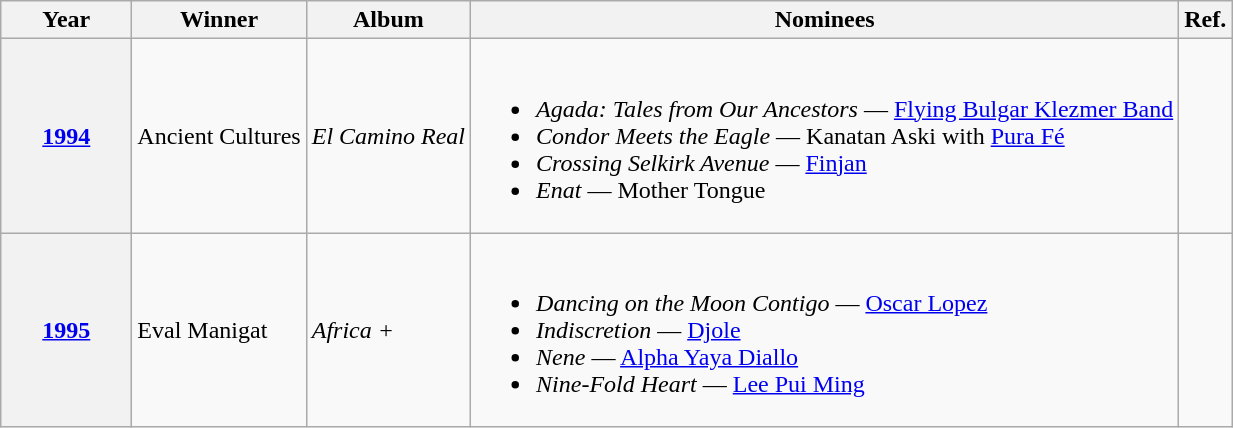<table class="wikitable sortable">
<tr>
<th scope="col" style="width:5em;">Year</th>
<th scope="col">Winner</th>
<th scope="col">Album</th>
<th scope="col" class="unsortable">Nominees</th>
<th scope="col" class="unsortable">Ref.</th>
</tr>
<tr>
<th scope="row"><a href='#'>1994</a></th>
<td>Ancient Cultures</td>
<td><em>El Camino Real</em></td>
<td><br><ul><li><em>Agada: Tales from Our Ancestors</em> — <a href='#'>Flying Bulgar Klezmer Band</a></li><li><em>Condor Meets the Eagle</em> — Kanatan Aski with <a href='#'>Pura Fé</a></li><li><em>Crossing Selkirk Avenue</em> — <a href='#'>Finjan</a></li><li><em>Enat</em> — Mother Tongue</li></ul></td>
<td align="center"></td>
</tr>
<tr>
<th scope="row"><a href='#'>1995</a></th>
<td>Eval Manigat</td>
<td><em>Africa +</em></td>
<td><br><ul><li><em>Dancing on the Moon Contigo</em> — <a href='#'>Oscar Lopez</a></li><li><em>Indiscretion</em> — <a href='#'>Djole</a></li><li><em>Nene</em> — <a href='#'>Alpha Yaya Diallo</a></li><li><em>Nine-Fold Heart</em> — <a href='#'>Lee Pui Ming</a></li></ul></td>
<td align="center"></td>
</tr>
</table>
